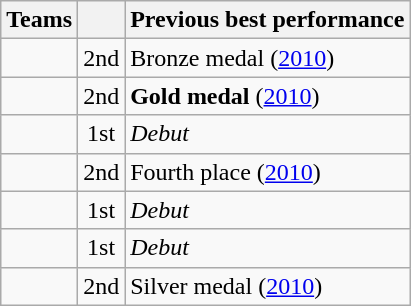<table class="wikitable">
<tr>
<th>Teams</th>
<th></th>
<th>Previous best performance</th>
</tr>
<tr>
<td></td>
<td align=center>2nd</td>
<td>Bronze medal (<a href='#'>2010</a>)</td>
</tr>
<tr>
<td></td>
<td align=center>2nd</td>
<td><strong>Gold medal</strong> (<a href='#'>2010</a>)</td>
</tr>
<tr>
<td></td>
<td align=center>1st</td>
<td><em>Debut</em></td>
</tr>
<tr>
<td></td>
<td align=center>2nd</td>
<td>Fourth place (<a href='#'>2010</a>)</td>
</tr>
<tr>
<td></td>
<td align=center>1st</td>
<td><em>Debut</em></td>
</tr>
<tr>
<td></td>
<td align=center>1st</td>
<td><em>Debut</em></td>
</tr>
<tr>
<td></td>
<td align=center>2nd</td>
<td>Silver medal (<a href='#'>2010</a>)</td>
</tr>
</table>
